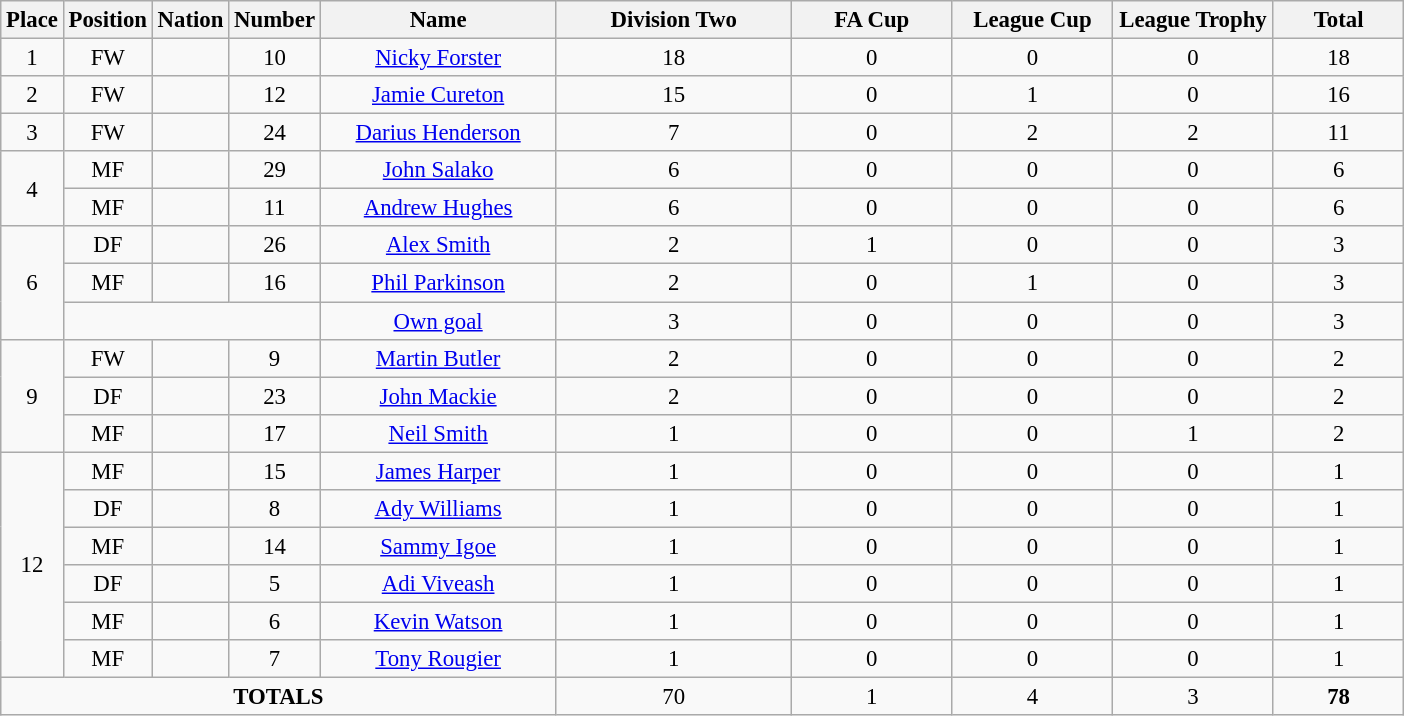<table class="wikitable" style="font-size: 95%; text-align: center;">
<tr>
<th width=20>Place</th>
<th width=20>Position</th>
<th width=20>Nation</th>
<th width=20>Number</th>
<th width=150>Name</th>
<th width=150>Division Two</th>
<th width=100>FA Cup</th>
<th width=100>League Cup</th>
<th width=100>League Trophy</th>
<th width=80><strong>Total</strong></th>
</tr>
<tr>
<td>1</td>
<td>FW</td>
<td></td>
<td>10</td>
<td><a href='#'>Nicky Forster</a></td>
<td>18</td>
<td>0</td>
<td>0</td>
<td>0</td>
<td>18</td>
</tr>
<tr>
<td>2</td>
<td>FW</td>
<td></td>
<td>12</td>
<td><a href='#'>Jamie Cureton</a></td>
<td>15</td>
<td>0</td>
<td>1</td>
<td>0</td>
<td>16</td>
</tr>
<tr>
<td>3</td>
<td>FW</td>
<td></td>
<td>24</td>
<td><a href='#'>Darius Henderson</a></td>
<td>7</td>
<td>0</td>
<td>2</td>
<td>2</td>
<td>11</td>
</tr>
<tr>
<td rowspan="2">4</td>
<td>MF</td>
<td></td>
<td>29</td>
<td><a href='#'>John Salako</a></td>
<td>6</td>
<td>0</td>
<td>0</td>
<td>0</td>
<td>6</td>
</tr>
<tr>
<td>MF</td>
<td></td>
<td>11</td>
<td><a href='#'>Andrew Hughes</a></td>
<td>6</td>
<td>0</td>
<td>0</td>
<td>0</td>
<td>6</td>
</tr>
<tr>
<td rowspan="3">6</td>
<td>DF</td>
<td></td>
<td>26</td>
<td><a href='#'>Alex Smith</a></td>
<td>2</td>
<td>1</td>
<td>0</td>
<td>0</td>
<td>3</td>
</tr>
<tr>
<td>MF</td>
<td></td>
<td>16</td>
<td><a href='#'>Phil Parkinson</a></td>
<td>2</td>
<td>0</td>
<td>1</td>
<td>0</td>
<td>3</td>
</tr>
<tr>
<td colspan="3"></td>
<td><a href='#'>Own goal</a></td>
<td>3</td>
<td>0</td>
<td>0</td>
<td>0</td>
<td>3</td>
</tr>
<tr>
<td rowspan="3">9</td>
<td>FW</td>
<td></td>
<td>9</td>
<td><a href='#'>Martin Butler</a></td>
<td>2</td>
<td>0</td>
<td>0</td>
<td>0</td>
<td>2</td>
</tr>
<tr>
<td>DF</td>
<td></td>
<td>23</td>
<td><a href='#'>John Mackie</a></td>
<td>2</td>
<td>0</td>
<td>0</td>
<td>0</td>
<td>2</td>
</tr>
<tr>
<td>MF</td>
<td></td>
<td>17</td>
<td><a href='#'>Neil Smith</a></td>
<td>1</td>
<td>0</td>
<td>0</td>
<td>1</td>
<td>2</td>
</tr>
<tr>
<td rowspan="6">12</td>
<td>MF</td>
<td></td>
<td>15</td>
<td><a href='#'>James Harper</a></td>
<td>1</td>
<td>0</td>
<td>0</td>
<td>0</td>
<td>1</td>
</tr>
<tr>
<td>DF</td>
<td></td>
<td>8</td>
<td><a href='#'>Ady Williams</a></td>
<td>1</td>
<td>0</td>
<td>0</td>
<td>0</td>
<td>1</td>
</tr>
<tr>
<td>MF</td>
<td></td>
<td>14</td>
<td><a href='#'>Sammy Igoe</a></td>
<td>1</td>
<td>0</td>
<td>0</td>
<td>0</td>
<td>1</td>
</tr>
<tr>
<td>DF</td>
<td></td>
<td>5</td>
<td><a href='#'>Adi Viveash</a></td>
<td>1</td>
<td>0</td>
<td>0</td>
<td>0</td>
<td>1</td>
</tr>
<tr>
<td>MF</td>
<td></td>
<td>6</td>
<td><a href='#'>Kevin Watson</a></td>
<td>1</td>
<td>0</td>
<td>0</td>
<td>0</td>
<td>1</td>
</tr>
<tr>
<td>MF</td>
<td></td>
<td>7</td>
<td><a href='#'>Tony Rougier</a></td>
<td>1</td>
<td>0</td>
<td>0</td>
<td>0</td>
<td>1</td>
</tr>
<tr>
<td colspan="5"><strong>TOTALS</strong></td>
<td>70</td>
<td>1</td>
<td>4</td>
<td>3</td>
<td><strong>78</strong></td>
</tr>
</table>
